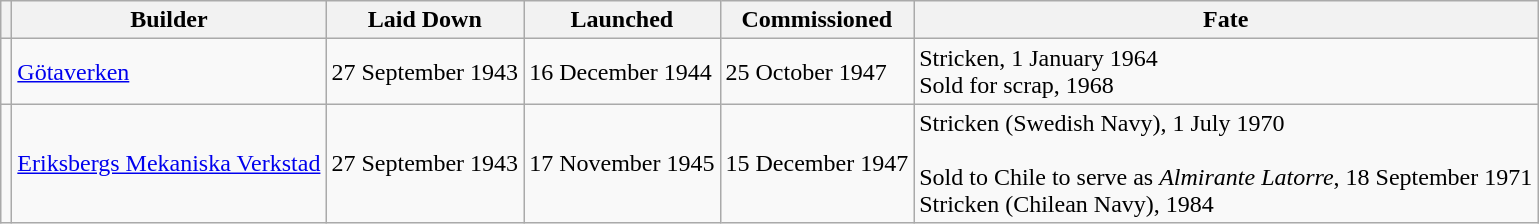<table class="wikitable">
<tr>
<th></th>
<th>Builder </th>
<th>Laid Down </th>
<th>Launched </th>
<th>Commissioned </th>
<th>Fate</th>
</tr>
<tr>
<td></td>
<td><a href='#'>Götaverken</a></td>
<td>27 September 1943</td>
<td>16 December 1944</td>
<td>25 October 1947</td>
<td>Stricken, 1 January 1964<br>Sold for scrap, 1968</td>
</tr>
<tr>
<td></td>
<td><a href='#'>Eriksbergs Mekaniska Verkstad</a></td>
<td>27 September 1943</td>
<td>17 November 1945</td>
<td>15 December 1947</td>
<td>Stricken (Swedish Navy), 1 July 1970<br><br>Sold to Chile to serve as <em>Almirante Latorre</em>, 18 September 1971<br>
Stricken (Chilean Navy), 1984</td>
</tr>
</table>
